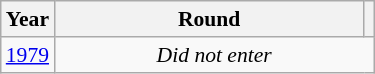<table class="wikitable" style="text-align: center; font-size:90%">
<tr>
<th>Year</th>
<th style="width:200px">Round</th>
<th></th>
</tr>
<tr>
<td><a href='#'>1979</a></td>
<td colspan="2"><em>Did not enter</em></td>
</tr>
</table>
